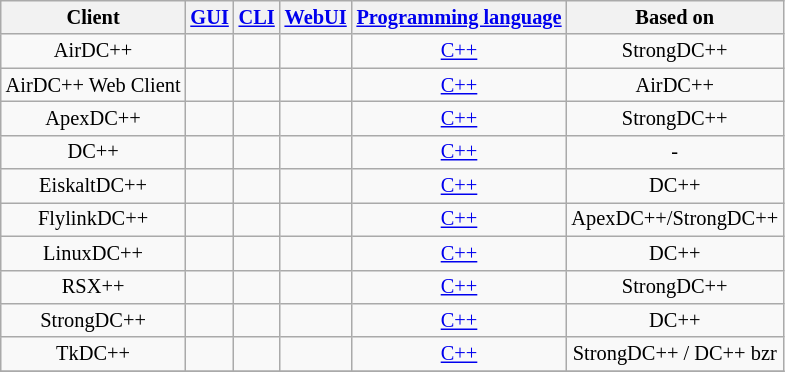<table style="font-size: 85%; text-align: center;" class="wikitable sortable">
<tr>
<th>Client</th>
<th><a href='#'>GUI</a></th>
<th><a href='#'>CLI</a></th>
<th><a href='#'>WebUI</a></th>
<th><a href='#'>Programming language</a></th>
<th>Based on</th>
</tr>
<tr>
<td>AirDC++</td>
<td></td>
<td></td>
<td></td>
<td><a href='#'>C++</a></td>
<td>StrongDC++</td>
</tr>
<tr>
<td>AirDC++ Web Client</td>
<td></td>
<td></td>
<td></td>
<td><a href='#'>C++</a></td>
<td>AirDC++</td>
</tr>
<tr>
<td>ApexDC++</td>
<td></td>
<td></td>
<td></td>
<td><a href='#'>C++</a></td>
<td>StrongDC++</td>
</tr>
<tr>
<td>DC++</td>
<td></td>
<td></td>
<td></td>
<td><a href='#'>C++</a></td>
<td>-</td>
</tr>
<tr>
<td>EiskaltDC++</td>
<td></td>
<td></td>
<td></td>
<td><a href='#'>C++</a></td>
<td>DC++</td>
</tr>
<tr>
<td>FlylinkDC++</td>
<td></td>
<td></td>
<td></td>
<td><a href='#'>C++</a></td>
<td>ApexDC++/StrongDC++</td>
</tr>
<tr>
<td>LinuxDC++</td>
<td></td>
<td></td>
<td></td>
<td><a href='#'>C++</a></td>
<td>DC++</td>
</tr>
<tr>
<td>RSX++</td>
<td></td>
<td></td>
<td></td>
<td><a href='#'>C++</a></td>
<td>StrongDC++</td>
</tr>
<tr>
<td>StrongDC++</td>
<td></td>
<td></td>
<td></td>
<td><a href='#'>C++</a></td>
<td>DC++</td>
</tr>
<tr>
<td>TkDC++</td>
<td></td>
<td></td>
<td></td>
<td><a href='#'>C++</a></td>
<td>StrongDC++ / DC++ bzr</td>
</tr>
<tr>
</tr>
</table>
